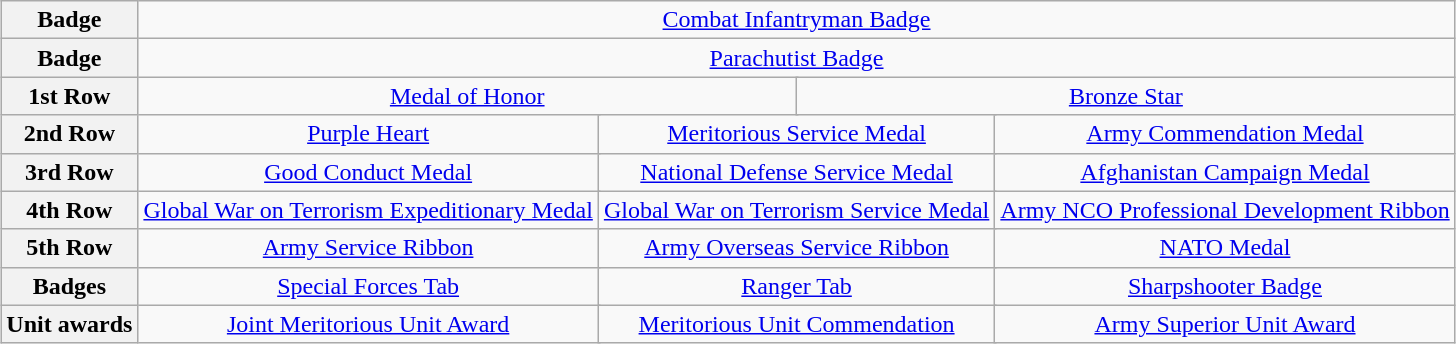<table class="wikitable" style="margin:1em auto; text-align:center;">
<tr>
<th>Badge</th>
<td colspan="12"><a href='#'>Combat Infantryman Badge</a></td>
</tr>
<tr>
<th>Badge</th>
<td colspan="12"><a href='#'>Parachutist Badge</a></td>
</tr>
<tr>
<th>1st Row</th>
<td colspan="6"><a href='#'>Medal of Honor</a></td>
<td colspan="6"><a href='#'>Bronze Star</a></td>
</tr>
<tr>
<th>2nd Row</th>
<td colspan="4"><a href='#'>Purple Heart</a></td>
<td colspan="4"><a href='#'>Meritorious Service Medal</a></td>
<td colspan="4"><a href='#'>Army Commendation Medal</a> <br></td>
</tr>
<tr>
<th>3rd Row</th>
<td colspan="4"><a href='#'>Good Conduct Medal</a></td>
<td colspan="4"><a href='#'>National Defense Service Medal</a></td>
<td colspan="4"><a href='#'>Afghanistan Campaign Medal</a> <br> </td>
</tr>
<tr>
<th>4th Row</th>
<td colspan="4"><a href='#'>Global War on Terrorism Expeditionary Medal</a></td>
<td colspan="4"><a href='#'>Global War on Terrorism Service Medal</a></td>
<td colspan="4"><a href='#'>Army NCO Professional Development Ribbon</a> <br></td>
</tr>
<tr>
<th>5th Row</th>
<td colspan="4"><a href='#'>Army Service Ribbon</a></td>
<td colspan="4"><a href='#'>Army Overseas Service Ribbon</a> <br></td>
<td colspan="4"><a href='#'>NATO Medal</a> <br></td>
</tr>
<tr>
<th>Badges</th>
<td colspan="4"><a href='#'>Special Forces Tab</a></td>
<td colspan="4"><a href='#'>Ranger Tab</a></td>
<td colspan="4"><a href='#'>Sharpshooter Badge</a> <br></td>
</tr>
<tr>
<th>Unit awards</th>
<td colspan="4"><a href='#'>Joint Meritorious Unit Award</a></td>
<td colspan="4"><a href='#'>Meritorious Unit Commendation</a></td>
<td colspan="4"><a href='#'>Army Superior Unit Award</a></td>
</tr>
</table>
